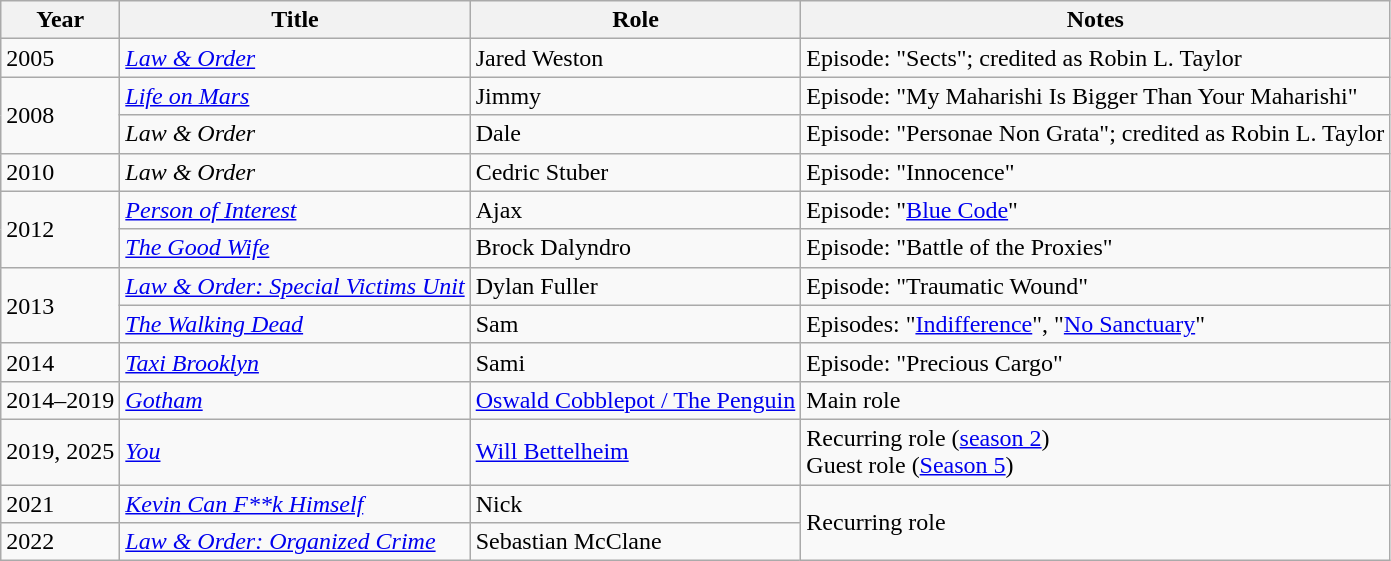<table class="wikitable sortable">
<tr>
<th>Year</th>
<th>Title</th>
<th>Role</th>
<th>Notes</th>
</tr>
<tr>
<td>2005</td>
<td><em><a href='#'>Law & Order</a></em></td>
<td>Jared Weston</td>
<td>Episode: "Sects"; credited as Robin L. Taylor</td>
</tr>
<tr>
<td rowspan="2">2008</td>
<td><em><a href='#'>Life on Mars</a></em></td>
<td>Jimmy</td>
<td>Episode: "My Maharishi Is Bigger Than Your Maharishi"</td>
</tr>
<tr>
<td><em>Law & Order</em></td>
<td>Dale</td>
<td>Episode: "Personae Non Grata"; credited as Robin L. Taylor</td>
</tr>
<tr>
<td>2010</td>
<td><em>Law & Order</em></td>
<td>Cedric Stuber</td>
<td>Episode: "Innocence"</td>
</tr>
<tr>
<td rowspan="2">2012</td>
<td><em><a href='#'>Person of Interest</a></em></td>
<td>Ajax</td>
<td>Episode: "<a href='#'>Blue Code</a>"</td>
</tr>
<tr>
<td><em><a href='#'>The Good Wife</a></em></td>
<td>Brock Dalyndro</td>
<td>Episode: "Battle of the Proxies"</td>
</tr>
<tr>
<td rowspan="2">2013</td>
<td><em><a href='#'>Law & Order: Special Victims Unit</a></em></td>
<td>Dylan Fuller</td>
<td>Episode: "Traumatic Wound"</td>
</tr>
<tr>
<td><em><a href='#'>The Walking Dead</a></em></td>
<td>Sam</td>
<td>Episodes: "<a href='#'>Indifference</a>", "<a href='#'>No Sanctuary</a>"</td>
</tr>
<tr>
<td>2014</td>
<td><em><a href='#'>Taxi Brooklyn</a></em></td>
<td>Sami</td>
<td>Episode: "Precious Cargo"</td>
</tr>
<tr>
<td>2014–2019</td>
<td><em><a href='#'>Gotham</a></em></td>
<td><a href='#'>Oswald Cobblepot / The Penguin</a></td>
<td>Main role</td>
</tr>
<tr>
<td>2019, 2025</td>
<td><em><a href='#'>You</a></em></td>
<td><a href='#'>Will Bettelheim</a></td>
<td>Recurring role (<a href='#'>season 2</a>)<br>Guest role (<a href='#'>Season 5</a>)</td>
</tr>
<tr>
<td>2021</td>
<td><em><a href='#'>Kevin Can F**k Himself</a></em></td>
<td>Nick</td>
<td rowspan="2">Recurring role</td>
</tr>
<tr>
<td>2022</td>
<td><em><a href='#'>Law & Order: Organized Crime</a></em></td>
<td>Sebastian McClane</td>
</tr>
</table>
